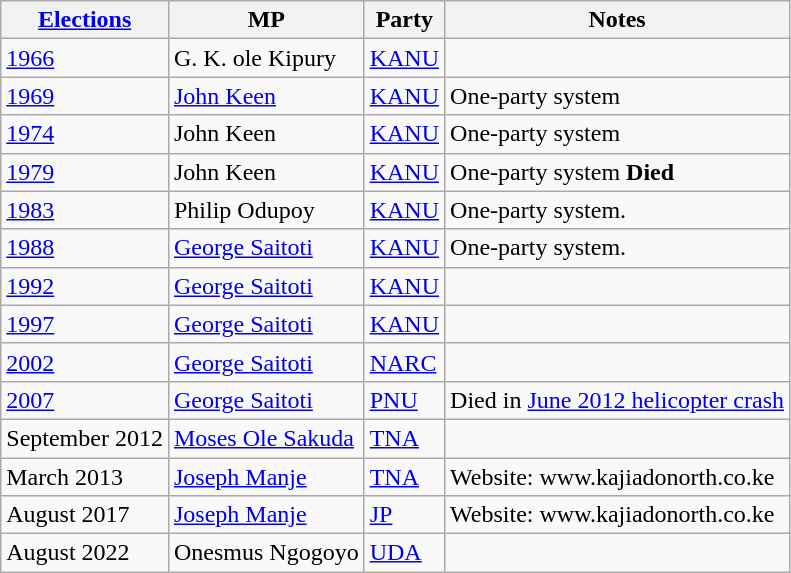<table class="wikitable">
<tr>
<th><a href='#'>Elections</a></th>
<th>MP</th>
<th>Party</th>
<th>Notes</th>
</tr>
<tr>
<td><a href='#'>1966</a></td>
<td>G. K. ole Kipury</td>
<td><a href='#'>KANU</a></td>
<td></td>
</tr>
<tr>
<td><a href='#'>1969</a></td>
<td><a href='#'>John Keen</a></td>
<td><a href='#'>KANU</a></td>
<td>One-party system</td>
</tr>
<tr>
<td><a href='#'>1974</a></td>
<td>John Keen</td>
<td><a href='#'>KANU</a></td>
<td>One-party system</td>
</tr>
<tr>
<td><a href='#'>1979</a></td>
<td>John Keen</td>
<td><a href='#'>KANU</a></td>
<td>One-party system <strong>Died</strong></td>
</tr>
<tr>
<td><a href='#'>1983</a></td>
<td>Philip Odupoy</td>
<td><a href='#'>KANU</a></td>
<td>One-party system.</td>
</tr>
<tr>
<td><a href='#'>1988</a></td>
<td><a href='#'>George Saitoti</a></td>
<td><a href='#'>KANU</a></td>
<td>One-party system.</td>
</tr>
<tr>
<td><a href='#'>1992</a></td>
<td><a href='#'>George Saitoti</a></td>
<td><a href='#'>KANU</a></td>
<td></td>
</tr>
<tr>
<td><a href='#'>1997</a></td>
<td><a href='#'>George Saitoti</a></td>
<td><a href='#'>KANU</a></td>
<td></td>
</tr>
<tr>
<td><a href='#'>2002</a></td>
<td><a href='#'>George Saitoti</a></td>
<td><a href='#'>NARC</a></td>
<td></td>
</tr>
<tr>
<td><a href='#'>2007</a></td>
<td><a href='#'>George Saitoti</a></td>
<td><a href='#'>PNU</a></td>
<td>Died in <a href='#'>June 2012 helicopter crash</a></td>
</tr>
<tr>
<td>September 2012</td>
<td><a href='#'>Moses Ole Sakuda</a></td>
<td><a href='#'>TNA</a></td>
<td></td>
</tr>
<tr>
<td>March 2013</td>
<td><a href='#'>Joseph Manje</a></td>
<td><a href='#'>TNA</a></td>
<td>Website: www.kajiadonorth.co.ke</td>
</tr>
<tr>
<td>August 2017</td>
<td><a href='#'>Joseph Manje</a></td>
<td><a href='#'>JP</a></td>
<td>Website: www.kajiadonorth.co.ke</td>
</tr>
<tr>
<td>August 2022</td>
<td>Onesmus Ngogoyo</td>
<td><a href='#'>UDA</a></td>
<td></td>
</tr>
</table>
